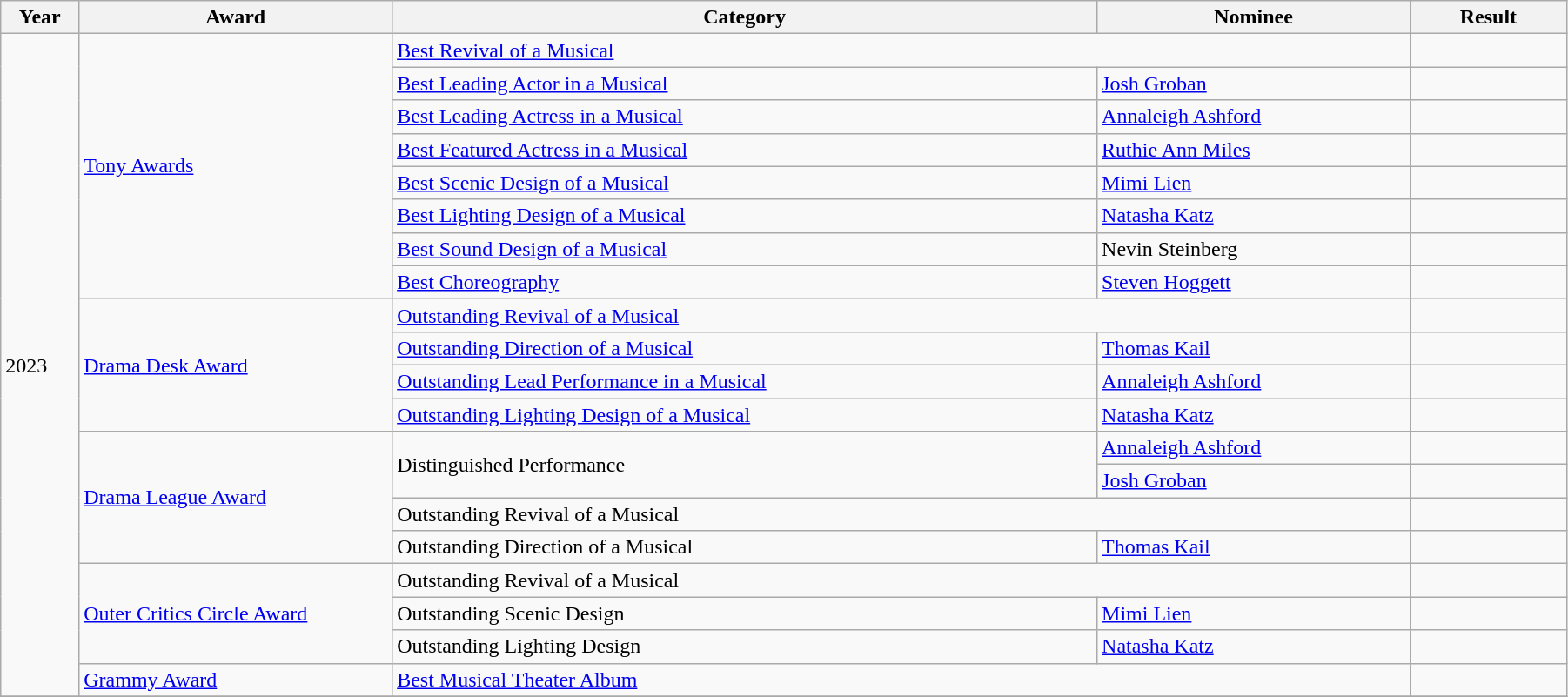<table class="wikitable" width="95%">
<tr>
<th width="5%">Year</th>
<th width="20%">Award</th>
<th width="45%">Category</th>
<th width="20%">Nominee</th>
<th width="10%">Result</th>
</tr>
<tr>
<td rowspan="20">2023</td>
<td rowspan="8"><a href='#'>Tony Awards</a></td>
<td colspan="2"><a href='#'>Best Revival of a Musical</a></td>
<td></td>
</tr>
<tr>
<td><a href='#'>Best Leading Actor in a Musical</a></td>
<td><a href='#'>Josh Groban</a></td>
<td></td>
</tr>
<tr>
<td><a href='#'>Best Leading Actress in a Musical</a></td>
<td><a href='#'>Annaleigh Ashford</a></td>
<td></td>
</tr>
<tr>
<td><a href='#'>Best Featured Actress in a Musical</a></td>
<td><a href='#'>Ruthie Ann Miles</a></td>
<td></td>
</tr>
<tr>
<td><a href='#'>Best Scenic Design of a Musical</a></td>
<td><a href='#'>Mimi Lien</a></td>
<td></td>
</tr>
<tr>
<td><a href='#'>Best Lighting Design of a Musical</a></td>
<td><a href='#'>Natasha Katz</a></td>
<td></td>
</tr>
<tr>
<td><a href='#'>Best Sound Design of a Musical</a></td>
<td>Nevin Steinberg</td>
<td></td>
</tr>
<tr>
<td><a href='#'>Best Choreography</a></td>
<td><a href='#'>Steven Hoggett</a></td>
<td></td>
</tr>
<tr>
<td rowspan="4"><a href='#'>Drama Desk Award</a></td>
<td colspan="2"><a href='#'>Outstanding Revival of a Musical</a></td>
<td></td>
</tr>
<tr>
<td><a href='#'>Outstanding Direction of a Musical</a></td>
<td><a href='#'>Thomas Kail</a></td>
<td></td>
</tr>
<tr>
<td><a href='#'>Outstanding Lead Performance in a Musical</a></td>
<td><a href='#'>Annaleigh Ashford</a></td>
<td></td>
</tr>
<tr>
<td><a href='#'>Outstanding Lighting Design of a Musical</a></td>
<td><a href='#'>Natasha Katz</a></td>
<td></td>
</tr>
<tr>
<td rowspan="4"><a href='#'>Drama League Award</a></td>
<td rowspan="2">Distinguished Performance</td>
<td><a href='#'>Annaleigh Ashford</a></td>
<td></td>
</tr>
<tr>
<td><a href='#'>Josh Groban</a></td>
<td></td>
</tr>
<tr>
<td colspan="2">Outstanding Revival of a Musical</td>
<td></td>
</tr>
<tr>
<td>Outstanding Direction of a Musical</td>
<td><a href='#'>Thomas Kail</a></td>
<td></td>
</tr>
<tr>
<td rowspan="3"><a href='#'>Outer Critics Circle Award</a></td>
<td colspan="2">Outstanding Revival of a Musical</td>
<td></td>
</tr>
<tr>
<td>Outstanding Scenic Design</td>
<td><a href='#'>Mimi Lien</a></td>
<td></td>
</tr>
<tr>
<td>Outstanding Lighting Design</td>
<td><a href='#'>Natasha Katz</a></td>
<td></td>
</tr>
<tr>
<td><a href='#'>Grammy Award</a></td>
<td colspan="2"><a href='#'>Best Musical Theater Album</a></td>
<td></td>
</tr>
<tr>
</tr>
</table>
